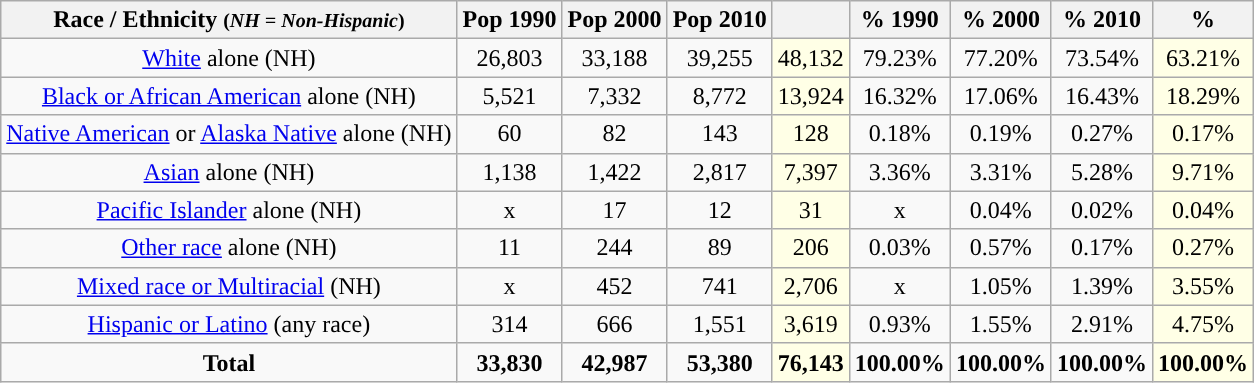<table class="wikitable" style="text-align:center;">
<tr>
<th>Race / Ethnicity <small>(<em>NH = Non-Hispanic</em>)</small></th>
<th>Pop 1990</th>
<th>Pop 2000</th>
<th>Pop 2010</th>
<th></th>
<th>% 1990</th>
<th>% 2000</th>
<th>% 2010</th>
<th>% </th>
</tr>
<tr>
<td><a href='#'>White</a> alone (NH)</td>
<td>26,803</td>
<td>33,188</td>
<td>39,255</td>
<td style='background: #ffffe6;'>48,132</td>
<td>79.23%</td>
<td>77.20%</td>
<td>73.54%</td>
<td style='background: #ffffe6;'>63.21%</td>
</tr>
<tr>
<td><a href='#'>Black or African American</a> alone (NH)</td>
<td>5,521</td>
<td>7,332</td>
<td>8,772</td>
<td style='background: #ffffe6;'>13,924</td>
<td>16.32%</td>
<td>17.06%</td>
<td>16.43%</td>
<td style='background: #ffffe6;'>18.29%</td>
</tr>
<tr>
<td><a href='#'>Native American</a> or <a href='#'>Alaska Native</a> alone (NH)</td>
<td>60</td>
<td>82</td>
<td>143</td>
<td style='background: #ffffe6;'>128</td>
<td>0.18%</td>
<td>0.19%</td>
<td>0.27%</td>
<td style='background: #ffffe6;'>0.17%</td>
</tr>
<tr>
<td><a href='#'>Asian</a> alone (NH)</td>
<td>1,138</td>
<td>1,422</td>
<td>2,817</td>
<td style='background: #ffffe6;'>7,397</td>
<td>3.36%</td>
<td>3.31%</td>
<td>5.28%</td>
<td style='background: #ffffe6;'>9.71%</td>
</tr>
<tr>
<td><a href='#'>Pacific Islander</a> alone (NH)</td>
<td>x</td>
<td>17</td>
<td>12</td>
<td style='background: #ffffe6;'>31</td>
<td>x</td>
<td>0.04%</td>
<td>0.02%</td>
<td style='background: #ffffe6;'>0.04%</td>
</tr>
<tr>
<td><a href='#'>Other race</a> alone (NH)</td>
<td>11</td>
<td>244</td>
<td>89</td>
<td style='background: #ffffe6;'>206</td>
<td>0.03%</td>
<td>0.57%</td>
<td>0.17%</td>
<td style='background: #ffffe6;'>0.27%</td>
</tr>
<tr>
<td><a href='#'>Mixed race or Multiracial</a> (NH)</td>
<td>x</td>
<td>452</td>
<td>741</td>
<td style='background: #ffffe6;'>2,706</td>
<td>x</td>
<td>1.05%</td>
<td>1.39%</td>
<td style='background: #ffffe6;'>3.55%</td>
</tr>
<tr>
<td><a href='#'>Hispanic or Latino</a> (any race)</td>
<td>314</td>
<td>666</td>
<td>1,551</td>
<td style='background: #ffffe6;'>3,619</td>
<td>0.93%</td>
<td>1.55%</td>
<td>2.91%</td>
<td style='background: #ffffe6;'>4.75%</td>
</tr>
<tr>
<td><strong>Total</strong></td>
<td><strong>33,830</strong></td>
<td><strong>42,987</strong></td>
<td><strong>53,380</strong></td>
<td style='background: #ffffe6;'><strong>76,143</strong></td>
<td><strong>100.00%</strong></td>
<td><strong>100.00%</strong></td>
<td><strong>100.00%</strong></td>
<td style='background: #ffffe6;'><strong>100.00%</strong></td>
</tr>
</table>
